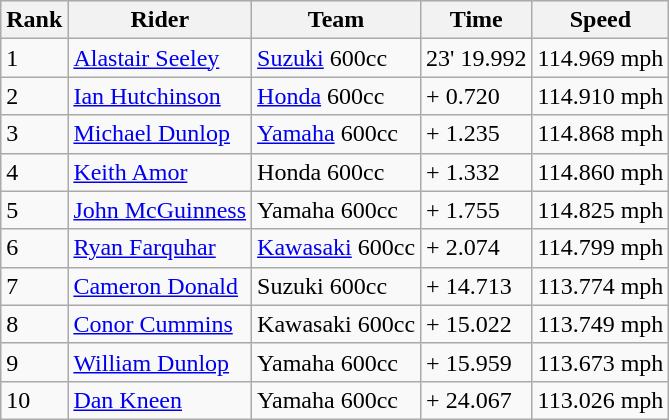<table class="wikitable">
<tr style="background:#efefef;">
<th>Rank</th>
<th>Rider</th>
<th>Team</th>
<th>Time</th>
<th>Speed</th>
</tr>
<tr>
<td>1</td>
<td> <a href='#'>Alastair Seeley</a></td>
<td><a href='#'>Suzuki</a> 600cc</td>
<td>23' 19.992</td>
<td>114.969 mph</td>
</tr>
<tr>
<td>2</td>
<td> <a href='#'>Ian Hutchinson</a></td>
<td><a href='#'>Honda</a> 600cc</td>
<td>+ 0.720</td>
<td>114.910 mph</td>
</tr>
<tr>
<td>3</td>
<td> <a href='#'>Michael Dunlop</a></td>
<td><a href='#'>Yamaha</a> 600cc</td>
<td>+ 1.235</td>
<td>114.868 mph</td>
</tr>
<tr>
<td>4</td>
<td> <a href='#'>Keith Amor</a></td>
<td>Honda 600cc</td>
<td>+ 1.332</td>
<td>114.860 mph</td>
</tr>
<tr>
<td>5</td>
<td> <a href='#'>John McGuinness</a></td>
<td>Yamaha 600cc</td>
<td>+ 1.755</td>
<td>114.825 mph</td>
</tr>
<tr>
<td>6</td>
<td> <a href='#'>Ryan Farquhar</a></td>
<td><a href='#'>Kawasaki</a> 600cc</td>
<td>+ 2.074</td>
<td>114.799 mph</td>
</tr>
<tr>
<td>7</td>
<td> <a href='#'>Cameron Donald</a></td>
<td>Suzuki 600cc</td>
<td>+ 14.713</td>
<td>113.774 mph</td>
</tr>
<tr>
<td>8</td>
<td> <a href='#'>Conor Cummins</a></td>
<td>Kawasaki 600cc</td>
<td>+ 15.022</td>
<td>113.749 mph</td>
</tr>
<tr>
<td>9</td>
<td> <a href='#'>William Dunlop</a></td>
<td>Yamaha 600cc</td>
<td>+ 15.959</td>
<td>113.673 mph</td>
</tr>
<tr>
<td>10</td>
<td> <a href='#'>Dan Kneen</a></td>
<td>Yamaha 600cc</td>
<td>+ 24.067</td>
<td>113.026 mph</td>
</tr>
</table>
